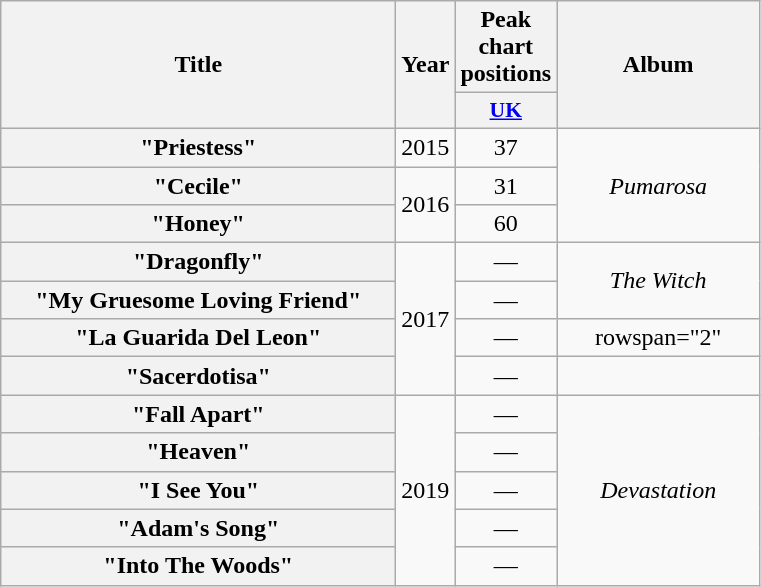<table class="wikitable plainrowheaders" style="text-align:center;">
<tr>
<th scope="col" rowspan="2" style="width:16em;">Title</th>
<th scope="col" rowspan="2">Year</th>
<th scope="col" colspan="1">Peak chart positions</th>
<th scope="col" rowspan="2" style="width:8em;">Album</th>
</tr>
<tr>
<th scope="col" style="width:3em;font-size:90%;"><a href='#'>UK</a><br></th>
</tr>
<tr>
<th scope="row">"Priestess"</th>
<td>2015</td>
<td>37</td>
<td rowspan="3"><em>Pumarosa</em></td>
</tr>
<tr>
<th scope="row">"Cecile"</th>
<td rowspan="2">2016</td>
<td>31</td>
</tr>
<tr>
<th scope="row">"Honey" </th>
<td>60</td>
</tr>
<tr>
<th scope="row">"Dragonfly" </th>
<td rowspan="4">2017</td>
<td>—</td>
<td rowspan="2"><em>The Witch</em></td>
</tr>
<tr>
<th scope="row">"My Gruesome Loving Friend" </th>
<td>—</td>
</tr>
<tr>
<th scope="row">"La Guarida Del Leon" </th>
<td>—</td>
<td>rowspan="2" </td>
</tr>
<tr>
<th scope="row">"Sacerdotisa" </th>
<td>—</td>
</tr>
<tr>
<th scope="row">"Fall Apart" </th>
<td rowspan="5">2019</td>
<td>—</td>
<td rowspan="5"><em>Devastation</em></td>
</tr>
<tr>
<th scope="row">"Heaven" </th>
<td>—</td>
</tr>
<tr>
<th scope="row">"I See You" </th>
<td>—</td>
</tr>
<tr>
<th scope="row">"Adam's Song" </th>
<td>—</td>
</tr>
<tr>
<th scope="row">"Into The Woods" </th>
<td>—</td>
</tr>
</table>
